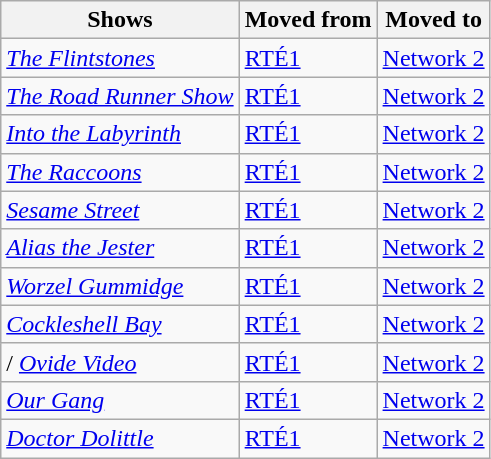<table class="wikitable">
<tr>
<th>Shows</th>
<th>Moved from</th>
<th>Moved to</th>
</tr>
<tr>
<td><em><a href='#'>The Flintstones</a></em></td>
<td><a href='#'>RTÉ1</a></td>
<td><a href='#'>Network 2</a></td>
</tr>
<tr>
<td><em><a href='#'>The Road Runner Show</a></em></td>
<td><a href='#'>RTÉ1</a></td>
<td><a href='#'>Network 2</a></td>
</tr>
<tr>
<td><em><a href='#'>Into the Labyrinth</a></em></td>
<td><a href='#'>RTÉ1</a></td>
<td><a href='#'>Network 2</a></td>
</tr>
<tr>
<td><em><a href='#'>The Raccoons</a></em></td>
<td><a href='#'>RTÉ1</a></td>
<td><a href='#'>Network 2</a></td>
</tr>
<tr>
<td><em><a href='#'>Sesame Street</a></em></td>
<td><a href='#'>RTÉ1</a></td>
<td><a href='#'>Network 2</a></td>
</tr>
<tr>
<td><em><a href='#'>Alias the Jester</a></em></td>
<td><a href='#'>RTÉ1</a></td>
<td><a href='#'>Network 2</a></td>
</tr>
<tr>
<td><em><a href='#'>Worzel Gummidge</a></em></td>
<td><a href='#'>RTÉ1</a></td>
<td><a href='#'>Network 2</a></td>
</tr>
<tr>
<td><em><a href='#'>Cockleshell Bay</a></em></td>
<td><a href='#'>RTÉ1</a></td>
<td><a href='#'>Network 2</a></td>
</tr>
<tr>
<td>/ <em><a href='#'>Ovide Video</a></em></td>
<td><a href='#'>RTÉ1</a></td>
<td><a href='#'>Network 2</a></td>
</tr>
<tr>
<td><em><a href='#'>Our Gang</a></em></td>
<td><a href='#'>RTÉ1</a></td>
<td><a href='#'>Network 2</a></td>
</tr>
<tr>
<td><em><a href='#'>Doctor Dolittle</a></em></td>
<td><a href='#'>RTÉ1</a></td>
<td><a href='#'>Network 2</a></td>
</tr>
</table>
